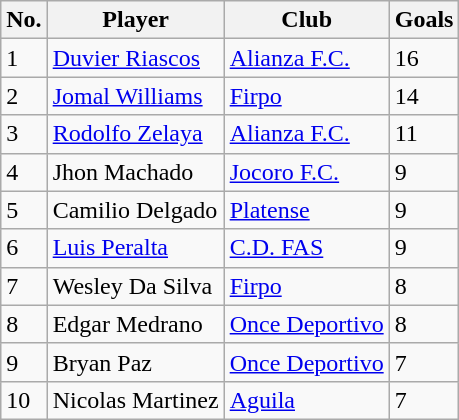<table class="wikitable">
<tr>
<th>No.</th>
<th>Player</th>
<th>Club</th>
<th>Goals</th>
</tr>
<tr>
<td>1</td>
<td> <a href='#'>Duvier Riascos</a></td>
<td><a href='#'>Alianza F.C.</a></td>
<td>16</td>
</tr>
<tr>
<td>2</td>
<td> <a href='#'>Jomal Williams</a></td>
<td><a href='#'>Firpo</a></td>
<td>14</td>
</tr>
<tr>
<td>3</td>
<td> <a href='#'>Rodolfo Zelaya</a></td>
<td><a href='#'>Alianza F.C.</a></td>
<td>11</td>
</tr>
<tr>
<td>4</td>
<td> Jhon Machado</td>
<td><a href='#'>Jocoro F.C.</a></td>
<td>9</td>
</tr>
<tr>
<td>5</td>
<td> Camilio Delgado</td>
<td><a href='#'>Platense</a></td>
<td>9</td>
</tr>
<tr>
<td>6</td>
<td> <a href='#'>Luis Peralta</a></td>
<td><a href='#'>C.D. FAS</a></td>
<td>9</td>
</tr>
<tr>
<td>7</td>
<td> Wesley Da Silva</td>
<td><a href='#'>Firpo</a></td>
<td>8</td>
</tr>
<tr>
<td>8</td>
<td> Edgar Medrano</td>
<td><a href='#'>Once Deportivo</a></td>
<td>8</td>
</tr>
<tr>
<td>9</td>
<td> Bryan Paz</td>
<td><a href='#'>Once Deportivo</a></td>
<td>7</td>
</tr>
<tr>
<td>10</td>
<td> Nicolas Martinez</td>
<td><a href='#'>Aguila</a></td>
<td>7</td>
</tr>
</table>
